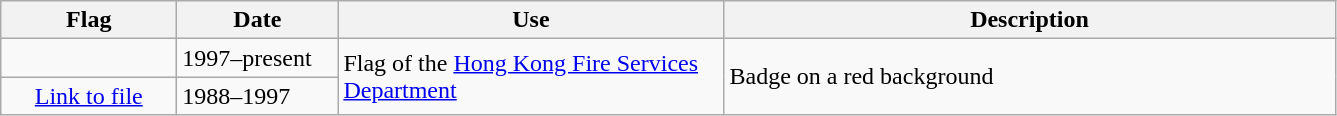<table class="wikitable" style="background:#f9f9f9">
<tr>
<th width="110">Flag</th>
<th width="100">Date</th>
<th width="250">Use</th>
<th width="400">Description</th>
</tr>
<tr>
<td></td>
<td>1997–present</td>
<td rowspan="2">Flag of the <a href='#'>Hong Kong Fire Services Department</a></td>
<td rowspan="2">Badge on a red background</td>
</tr>
<tr>
<td style="text-align:center;"><a href='#'>Link to file</a></td>
<td>1988–1997</td>
</tr>
</table>
